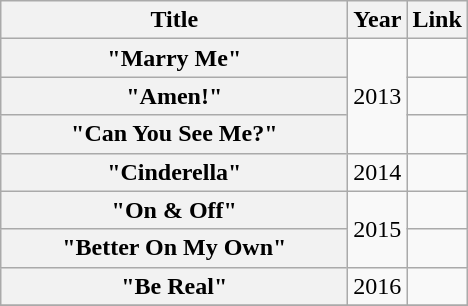<table class="wikitable plainrowheaders" style="text-align:center;">
<tr>
<th scope="col" style="width:14em;">Title</th>
<th scope="col" style="width:1em;">Year</th>
<th scope="col">Link</th>
</tr>
<tr>
<th scope="row">"Marry Me"</th>
<td rowspan="3">2013</td>
<td></td>
</tr>
<tr>
<th scope="row">"Amen!"</th>
<td></td>
</tr>
<tr>
<th scope="row">"Can You See Me?"</th>
<td></td>
</tr>
<tr>
<th scope="row">"Cinderella"</th>
<td>2014</td>
<td></td>
</tr>
<tr>
<th scope="row">"On & Off"</th>
<td rowspan="2">2015</td>
<td></td>
</tr>
<tr>
<th scope="row">"Better On My Own"</th>
<td></td>
</tr>
<tr>
<th scope="row">"Be Real"</th>
<td>2016</td>
<td></td>
</tr>
<tr>
</tr>
</table>
